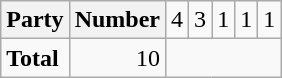<table class="wikitable">
<tr>
<th colspan="2">Party</th>
<th>Number<br></th>
<td align="right">4<br></td>
<td align="right">3<br></td>
<td align="right">1<br></td>
<td align="right">1<br></td>
<td align="right">1</td>
</tr>
<tr>
<td colspan="2"><strong>Total</strong></td>
<td align="right">10</td>
</tr>
</table>
